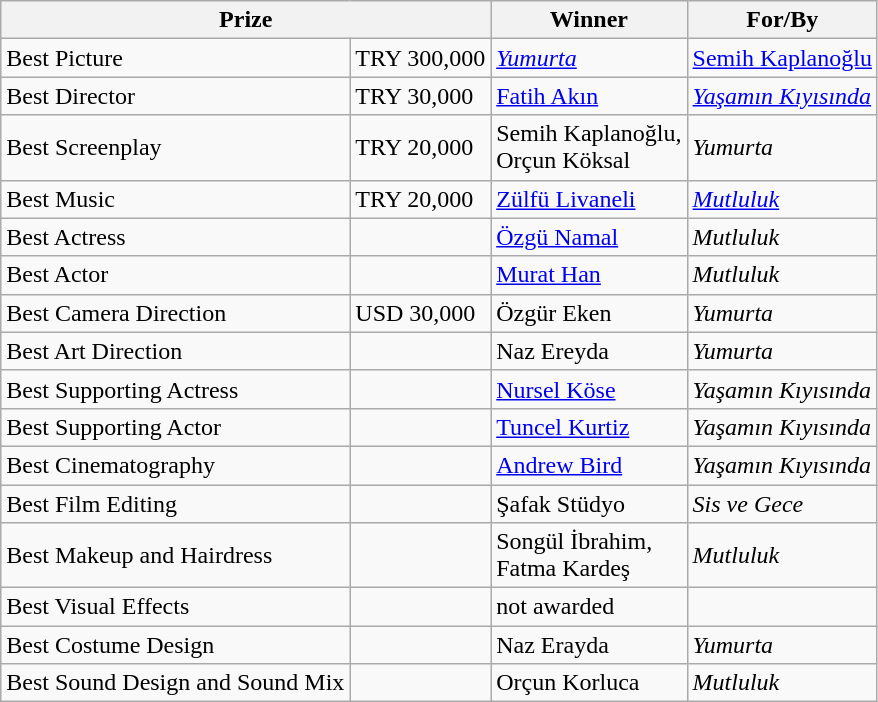<table class="wikitable">
<tr>
<th colspan=2>Prize</th>
<th>Winner</th>
<th>For/By</th>
</tr>
<tr>
<td>Best Picture</td>
<td>TRY 300,000</td>
<td><em><a href='#'>Yumurta</a></em></td>
<td><a href='#'>Semih Kaplanoğlu</a></td>
</tr>
<tr>
<td>Best Director</td>
<td>TRY 30,000</td>
<td><a href='#'>Fatih Akın</a></td>
<td><em><a href='#'>Yaşamın Kıyısında</a></em></td>
</tr>
<tr>
<td>Best Screenplay</td>
<td>TRY 20,000</td>
<td>Semih Kaplanoğlu,<br>Orçun Köksal</td>
<td><em>Yumurta</em></td>
</tr>
<tr>
<td>Best Music</td>
<td>TRY 20,000</td>
<td><a href='#'>Zülfü Livaneli</a></td>
<td><em><a href='#'>Mutluluk</a></em></td>
</tr>
<tr>
<td>Best Actress</td>
<td></td>
<td><a href='#'>Özgü Namal</a></td>
<td><em>Mutluluk</em></td>
</tr>
<tr>
<td>Best Actor</td>
<td></td>
<td><a href='#'>Murat Han</a></td>
<td><em>Mutluluk</em></td>
</tr>
<tr>
<td>Best Camera Direction</td>
<td>USD 30,000</td>
<td>Özgür Eken</td>
<td><em>Yumurta</em></td>
</tr>
<tr>
<td>Best Art Direction</td>
<td></td>
<td>Naz Ereyda</td>
<td><em>Yumurta</em></td>
</tr>
<tr>
<td>Best Supporting Actress</td>
<td></td>
<td><a href='#'>Nursel Köse</a></td>
<td><em>Yaşamın Kıyısında</em></td>
</tr>
<tr>
<td>Best Supporting Actor</td>
<td></td>
<td><a href='#'>Tuncel Kurtiz</a></td>
<td><em>Yaşamın Kıyısında</em></td>
</tr>
<tr>
<td>Best Cinematography</td>
<td></td>
<td><a href='#'>Andrew Bird</a></td>
<td><em>Yaşamın Kıyısında</em></td>
</tr>
<tr>
<td>Best Film Editing</td>
<td></td>
<td>Şafak Stüdyo</td>
<td><em>Sis ve Gece</em></td>
</tr>
<tr>
<td>Best Makeup and Hairdress</td>
<td></td>
<td>Songül İbrahim,<br>Fatma Kardeş</td>
<td><em>Mutluluk</em></td>
</tr>
<tr>
<td>Best Visual Effects</td>
<td></td>
<td>not awarded</td>
<td></td>
</tr>
<tr>
<td>Best Costume Design</td>
<td></td>
<td>Naz Erayda</td>
<td><em>Yumurta</em></td>
</tr>
<tr>
<td>Best Sound Design and Sound Mix</td>
<td></td>
<td>Orçun Korluca</td>
<td><em>Mutluluk</em></td>
</tr>
</table>
